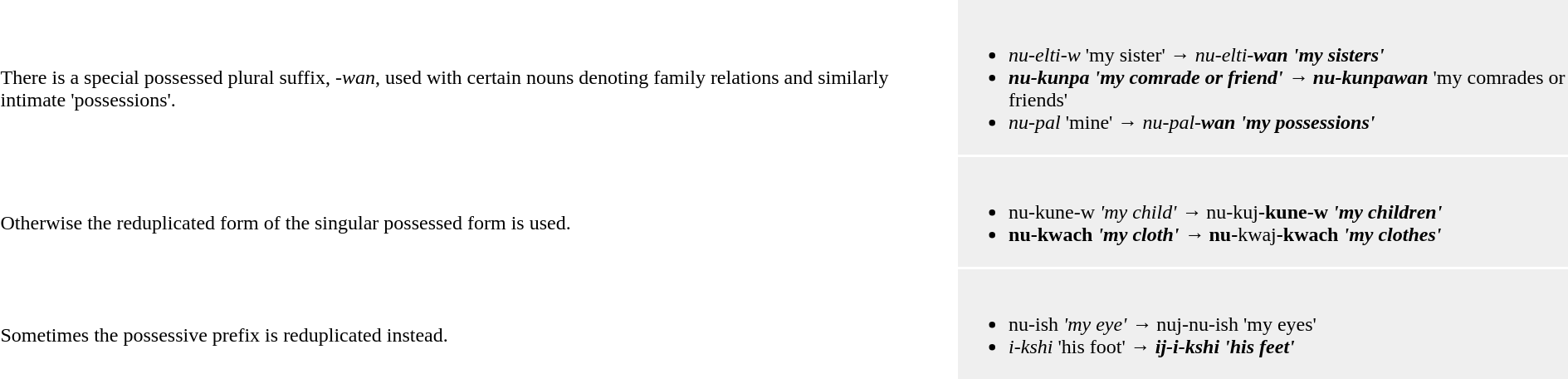<table>
<tr>
<td><br>There is a special possessed plural suffix, <em>-wan</em>, used with certain nouns denoting family relations and similarly intimate 'possessions'.</td>
<td style="background:#efefef;"><br><ul><li><em>nu-elti-w</em> 'my sister' → <em>nu-elti-<strong>wan<strong><em> 'my sisters'</li><li></em>nu-kunpa<em> 'my comrade or friend' → </em>nu-kunpa</strong>wan</em></strong> 'my comrades or friends'</li><li><em>nu-pal</em> 'mine' → <em>nu-pal-<strong>wan<strong><em> 'my possessions'</li></ul></td>
</tr>
<tr>
<td><br>Otherwise the reduplicated form of the singular possessed form is used.</td>
<td style="background:#efefef;"><br><ul><li></em>nu-kune-w<em> 'my child' → </em>nu-</strong>kuj<strong>-kune-w<em> 'my children'</li><li></em>nu-kwach<em> 'my cloth' → </em>nu-</strong>kwaj<strong>-kwach<em> 'my clothes'</li></ul></td>
</tr>
<tr>
<td><br>Sometimes the possessive prefix is reduplicated instead.</td>
<td style="background:#efefef;"><br><ul><li></em>nu-ish<em> 'my eye' → </em></strong>nuj</strong>-nu-ish</em> 'my eyes'</li><li><em>i-kshi</em> 'his foot' → <strong><em>ij<strong>-i-kshi<em> 'his feet'</li></ul></td>
</tr>
</table>
